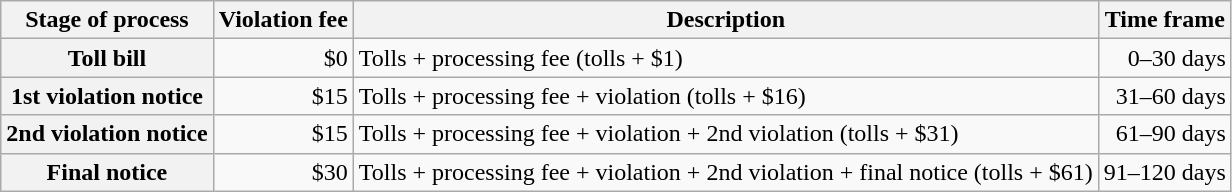<table class="wikitable plainrowheaders" style="text-align:right">
<tr>
<th scope="col">Stage of process</th>
<th scope="col">Violation fee</th>
<th scope="col">Description</th>
<th scope="col">Time frame</th>
</tr>
<tr>
<th scope="row">Toll bill</th>
<td>$0</td>
<td style="text-align:left">Tolls + processing fee (tolls + $1)</td>
<td>0–30 days</td>
</tr>
<tr>
<th scope="row">1st violation notice</th>
<td>$15</td>
<td style="text-align:left">Tolls + processing fee + violation (tolls + $16)</td>
<td>31–60 days</td>
</tr>
<tr>
<th scope="row">2nd violation notice</th>
<td>$15</td>
<td style="text-align:left">Tolls + processing fee + violation + 2nd violation (tolls + $31)</td>
<td>61–90 days</td>
</tr>
<tr>
<th scope="row">Final notice</th>
<td>$30</td>
<td style="text-align:left">Tolls + processing fee + violation + 2nd violation + final notice (tolls + $61)</td>
<td>91–120 days</td>
</tr>
</table>
